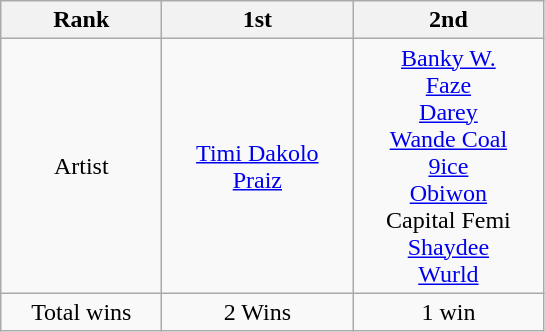<table class="wikitable">
<tr>
<th style="width:100px;">Rank</th>
<th style="width:120px;">1st</th>
<th style="width:120px;">2nd</th>
</tr>
<tr align=center>
<td>Artist</td>
<td><a href='#'>Timi Dakolo</a><br><a href='#'>Praiz</a></td>
<td><a href='#'>Banky W.</a><br><a href='#'>Faze</a><br><a href='#'>Darey</a><br><a href='#'>Wande Coal</a><br><a href='#'>9ice</a><br><a href='#'>Obiwon</a><br>Capital Femi<br><a href='#'>Shaydee</a><br><a href='#'>Wurld</a></td>
</tr>
<tr align=center>
<td>Total wins</td>
<td>2 Wins</td>
<td>1 win</td>
</tr>
</table>
